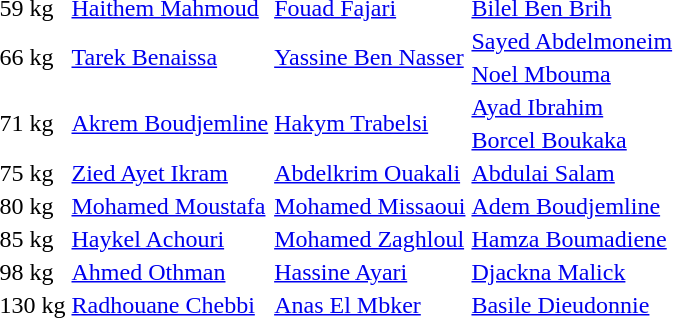<table>
<tr>
<td>59 kg</td>
<td> <a href='#'>Haithem Mahmoud</a></td>
<td> <a href='#'>Fouad Fajari</a></td>
<td> <a href='#'>Bilel Ben Brih</a></td>
</tr>
<tr>
<td rowspan=2>66 kg</td>
<td rowspan=2> <a href='#'>Tarek Benaissa</a></td>
<td rowspan=2> <a href='#'>Yassine Ben Nasser</a></td>
<td> <a href='#'>Sayed Abdelmoneim</a></td>
</tr>
<tr>
<td> <a href='#'>Noel Mbouma</a></td>
</tr>
<tr>
<td rowspan=2>71 kg</td>
<td rowspan=2> <a href='#'>Akrem Boudjemline</a></td>
<td rowspan=2> <a href='#'>Hakym Trabelsi</a></td>
<td> <a href='#'>Ayad Ibrahim</a></td>
</tr>
<tr>
<td> <a href='#'>Borcel Boukaka</a></td>
</tr>
<tr>
<td>75 kg</td>
<td> <a href='#'>Zied Ayet Ikram</a></td>
<td> <a href='#'>Abdelkrim Ouakali</a></td>
<td> <a href='#'>Abdulai Salam</a></td>
</tr>
<tr>
<td>80 kg</td>
<td> <a href='#'>Mohamed Moustafa</a></td>
<td> <a href='#'>Mohamed Missaoui</a></td>
<td> <a href='#'>Adem Boudjemline</a></td>
</tr>
<tr>
<td>85 kg</td>
<td> <a href='#'>Haykel Achouri</a></td>
<td> <a href='#'>Mohamed Zaghloul</a></td>
<td> <a href='#'>Hamza Boumadiene</a></td>
</tr>
<tr>
<td>98 kg</td>
<td> <a href='#'>Ahmed Othman</a></td>
<td> <a href='#'>Hassine Ayari</a></td>
<td> <a href='#'>Djackna Malick</a></td>
</tr>
<tr>
<td>130 kg</td>
<td> <a href='#'>Radhouane Chebbi</a></td>
<td> <a href='#'>Anas El Mbker</a></td>
<td> <a href='#'>Basile Dieudonnie</a></td>
</tr>
</table>
